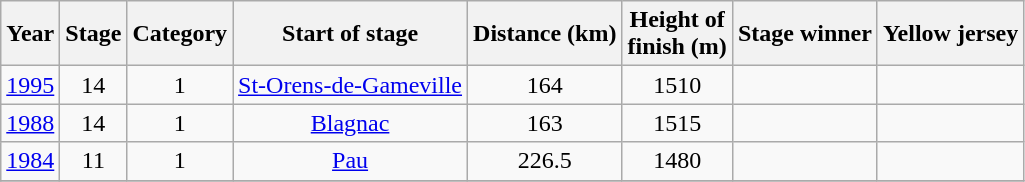<table class="wikitable" style="text-align: center;">
<tr>
<th>Year</th>
<th>Stage</th>
<th>Category</th>
<th>Start of stage</th>
<th>Distance (km)</th>
<th>Height of<br>finish (m)</th>
<th>Stage winner</th>
<th>Yellow jersey</th>
</tr>
<tr>
<td><a href='#'>1995</a></td>
<td>14</td>
<td>1</td>
<td><a href='#'>St-Orens-de-Gameville</a></td>
<td>164</td>
<td>1510</td>
<td align=left></td>
<td align=left></td>
</tr>
<tr>
<td><a href='#'>1988</a></td>
<td>14</td>
<td>1</td>
<td><a href='#'>Blagnac</a></td>
<td>163</td>
<td>1515</td>
<td align=left></td>
<td align=left></td>
</tr>
<tr>
<td><a href='#'>1984</a></td>
<td>11</td>
<td>1</td>
<td><a href='#'>Pau</a></td>
<td>226.5</td>
<td>1480</td>
<td align=left></td>
<td align=left></td>
</tr>
<tr>
</tr>
</table>
